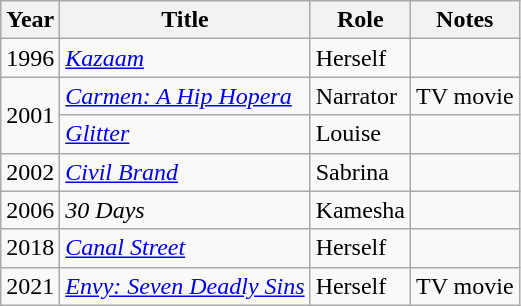<table class="wikitable plainrowheaders sortable" style="margin-right: 0;">
<tr>
<th>Year</th>
<th>Title</th>
<th>Role</th>
<th>Notes</th>
</tr>
<tr>
<td>1996</td>
<td><em><a href='#'>Kazaam</a></em></td>
<td>Herself</td>
<td></td>
</tr>
<tr>
<td rowspan=2>2001</td>
<td><em><a href='#'>Carmen: A Hip Hopera</a></em></td>
<td>Narrator</td>
<td>TV movie</td>
</tr>
<tr>
<td><em><a href='#'>Glitter</a></em></td>
<td>Louise</td>
<td></td>
</tr>
<tr>
<td>2002</td>
<td><em><a href='#'>Civil Brand</a></em></td>
<td>Sabrina</td>
<td></td>
</tr>
<tr>
<td>2006</td>
<td><em>30 Days</em></td>
<td>Kamesha</td>
<td></td>
</tr>
<tr>
<td>2018</td>
<td><em><a href='#'>Canal Street</a></em></td>
<td>Herself</td>
<td></td>
</tr>
<tr>
<td>2021</td>
<td><em><a href='#'>Envy: Seven Deadly Sins</a></em></td>
<td>Herself</td>
<td>TV movie</td>
</tr>
</table>
